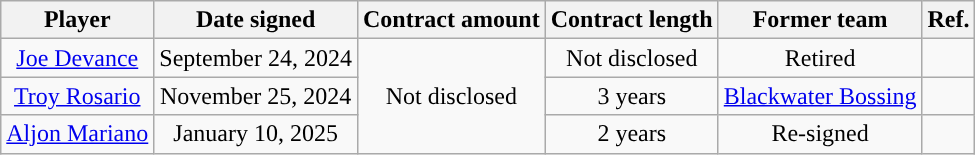<table class="wikitable sortable sortable">
<tr>
<th>Player</th>
<th>Date signed</th>
<th>Contract amount</th>
<th>Contract length</th>
<th>Former team</th>
<th>Ref.</th>
</tr>
<tr>
<td align=center><a href='#'>Joe Devance</a></td>
<td align=center>September 24, 2024</td>
<td align=center rowspan=3>Not disclosed</td>
<td align=center>Not disclosed</td>
<td align=center>Retired</td>
<td align=center></td>
</tr>
<tr>
<td align=center><a href='#'>Troy Rosario</a></td>
<td align=center>November 25, 2024</td>
<td align=center>3 years</td>
<td align=center><a href='#'>Blackwater Bossing</a></td>
<td align=center></td>
</tr>
<tr>
<td align=center><a href='#'>Aljon Mariano</a></td>
<td align=center>January 10, 2025</td>
<td align=center>2 years</td>
<td align=center>Re-signed</td>
<td align=center></td>
</tr>
</table>
